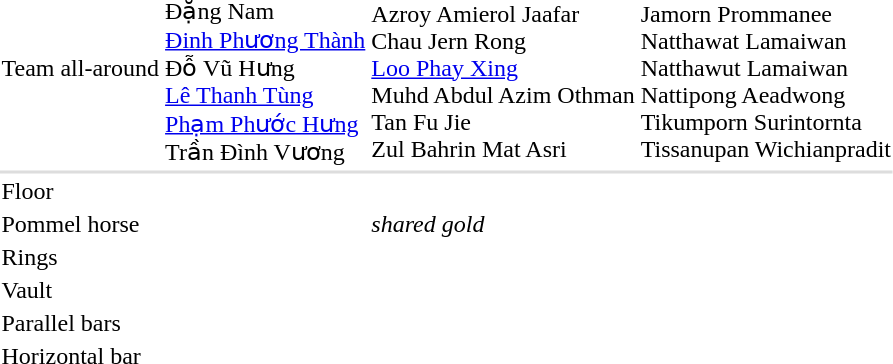<table>
<tr>
<td>Team all-around<br></td>
<td><br>Đặng Nam<br><a href='#'>Đinh Phương Thành</a><br>Đỗ Vũ Hưng<br><a href='#'>Lê Thanh Tùng</a><br><a href='#'>Phạm Phước Hưng</a><br>Trần Đình Vương</td>
<td nowrap=true><br>Azroy Amierol Jaafar<br>Chau Jern Rong<br><a href='#'>Loo Phay Xing</a><br>Muhd Abdul Azim Othman<br>Tan Fu Jie<br>Zul Bahrin Mat Asri</td>
<td nowrap=true><br>Jamorn Prommanee<br>Natthawat Lamaiwan<br>Natthawut Lamaiwan<br>Nattipong Aeadwong<br>Tikumporn Surintornta<br>Tissanupan Wichianpradit</td>
</tr>
<tr style="background:#dddddd;">
<td colspan=7></td>
</tr>
<tr>
<td>Floor<br></td>
<td></td>
<td></td>
<td></td>
</tr>
<tr>
<td rowspan=2>Pommel horse<br></td>
<td></td>
<td rowspan=2><em>shared gold</em></td>
<td rowspan=2></td>
</tr>
<tr>
<td nowrap=true></td>
</tr>
<tr>
<td>Rings<br></td>
<td></td>
<td></td>
<td></td>
</tr>
<tr>
<td>Vault<br></td>
<td></td>
<td></td>
<td></td>
</tr>
<tr>
<td>Parallel bars<br></td>
<td></td>
<td></td>
<td></td>
</tr>
<tr>
<td>Horizontal bar<br></td>
<td></td>
<td></td>
<td></td>
</tr>
<tr>
</tr>
</table>
